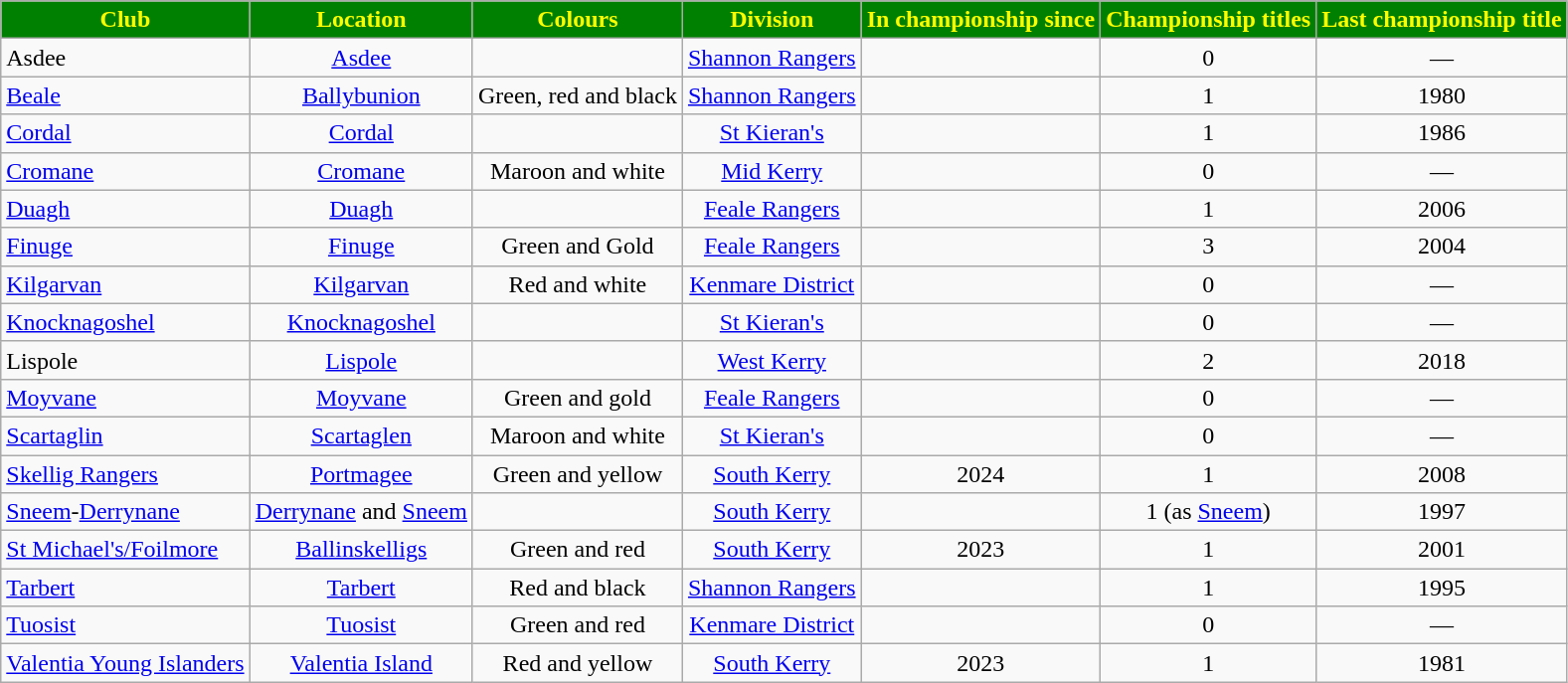<table class="wikitable sortable" style="text-align:center">
<tr>
<th style="background:green;color:yellow">Club</th>
<th style="background:green;color:yellow">Location</th>
<th style="background:green;color:yellow">Colours</th>
<th style="background:green;color:yellow">Division</th>
<th style="background:green;color:yellow">In championship since</th>
<th style="background:green;color:yellow">Championship titles</th>
<th style="background:green;color:yellow">Last championship title</th>
</tr>
<tr>
<td style="text-align:left"> Asdee</td>
<td><a href='#'>Asdee</a></td>
<td></td>
<td><a href='#'>Shannon Rangers</a></td>
<td></td>
<td>0</td>
<td>—</td>
</tr>
<tr>
<td style="text-align:left"> <a href='#'>Beale</a></td>
<td><a href='#'>Ballybunion</a></td>
<td>Green, red and black</td>
<td><a href='#'>Shannon Rangers</a></td>
<td></td>
<td>1</td>
<td>1980</td>
</tr>
<tr>
<td style="text-align:left"> <a href='#'>Cordal</a></td>
<td><a href='#'>Cordal</a></td>
<td></td>
<td><a href='#'>St Kieran's</a></td>
<td></td>
<td>1</td>
<td>1986</td>
</tr>
<tr>
<td style="text-align:left"> <a href='#'>Cromane</a></td>
<td><a href='#'>Cromane</a></td>
<td>Maroon and white</td>
<td><a href='#'>Mid Kerry</a></td>
<td></td>
<td>0</td>
<td>—</td>
</tr>
<tr>
<td style="text-align:left"> <a href='#'>Duagh</a></td>
<td><a href='#'>Duagh</a></td>
<td></td>
<td><a href='#'>Feale Rangers</a></td>
<td></td>
<td>1</td>
<td>2006</td>
</tr>
<tr>
<td style="text-align:left"> <a href='#'>Finuge</a></td>
<td><a href='#'>Finuge</a></td>
<td>Green and Gold</td>
<td><a href='#'>Feale Rangers</a></td>
<td></td>
<td>3</td>
<td>2004</td>
</tr>
<tr>
<td style="text-align:left"> <a href='#'>Kilgarvan</a></td>
<td><a href='#'>Kilgarvan</a></td>
<td>Red and white</td>
<td><a href='#'>Kenmare District</a></td>
<td></td>
<td>0</td>
<td>—</td>
</tr>
<tr>
<td style="text-align:left"> <a href='#'>Knocknagoshel</a></td>
<td><a href='#'>Knocknagoshel</a></td>
<td></td>
<td><a href='#'>St Kieran's</a></td>
<td></td>
<td>0</td>
<td>—</td>
</tr>
<tr>
<td style="text-align:left"> Lispole</td>
<td><a href='#'>Lispole</a></td>
<td></td>
<td><a href='#'>West Kerry</a></td>
<td></td>
<td>2</td>
<td>2018</td>
</tr>
<tr>
<td style="text-align:left"> <a href='#'>Moyvane</a></td>
<td><a href='#'>Moyvane</a></td>
<td>Green and gold</td>
<td><a href='#'>Feale Rangers</a></td>
<td></td>
<td>0</td>
<td>—</td>
</tr>
<tr>
<td style="text-align:left"> <a href='#'>Scartaglin</a></td>
<td><a href='#'>Scartaglen</a></td>
<td>Maroon and white</td>
<td><a href='#'>St Kieran's</a></td>
<td></td>
<td>0</td>
<td>—</td>
</tr>
<tr>
<td style="text-align:left"> <a href='#'>Skellig Rangers</a></td>
<td><a href='#'>Portmagee</a></td>
<td>Green and yellow</td>
<td><a href='#'>South Kerry</a></td>
<td>2024</td>
<td>1</td>
<td>2008</td>
</tr>
<tr>
<td style="text-align:left"> <a href='#'>Sneem</a>-<a href='#'>Derrynane</a></td>
<td><a href='#'>Derrynane</a> and <a href='#'>Sneem</a></td>
<td></td>
<td><a href='#'>South Kerry</a></td>
<td></td>
<td>1 (as <a href='#'>Sneem</a>)</td>
<td>1997</td>
</tr>
<tr>
<td style="text-align:left"> <a href='#'>St Michael's/Foilmore</a></td>
<td><a href='#'>Ballinskelligs</a></td>
<td>Green and red</td>
<td><a href='#'>South Kerry</a></td>
<td>2023</td>
<td>1</td>
<td>2001</td>
</tr>
<tr>
<td style="text-align:left"> <a href='#'>Tarbert</a></td>
<td><a href='#'>Tarbert</a></td>
<td>Red and black</td>
<td><a href='#'>Shannon Rangers</a></td>
<td></td>
<td>1</td>
<td>1995</td>
</tr>
<tr>
<td style="text-align:left"> <a href='#'>Tuosist</a></td>
<td><a href='#'>Tuosist</a></td>
<td>Green and red</td>
<td><a href='#'>Kenmare District</a></td>
<td></td>
<td>0</td>
<td>—</td>
</tr>
<tr>
<td style="text-align:left"> <a href='#'>Valentia Young Islanders</a></td>
<td><a href='#'>Valentia Island</a></td>
<td>Red and yellow</td>
<td><a href='#'>South Kerry</a></td>
<td>2023</td>
<td>1</td>
<td>1981</td>
</tr>
</table>
